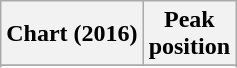<table class="wikitable sortable plainrowheaders" style="text-align:center">
<tr>
<th scope="col">Chart (2016)</th>
<th scope="col">Peak<br>position</th>
</tr>
<tr>
</tr>
<tr>
</tr>
<tr>
</tr>
<tr>
</tr>
</table>
